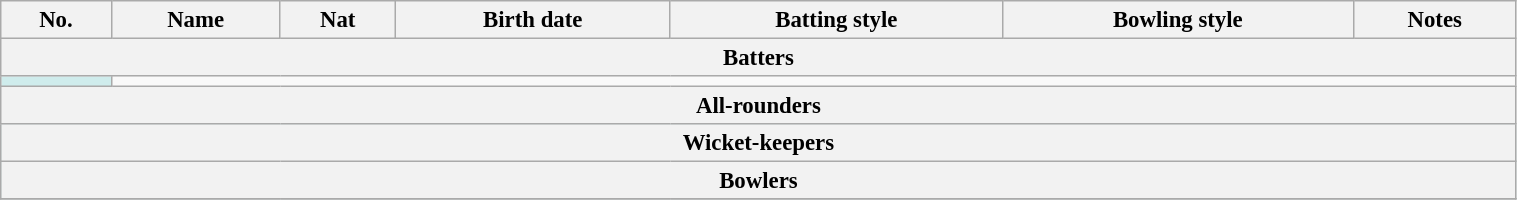<table class="wikitable sortable"  style="font-size:95%; width:80%;">
<tr>
<th>No.</th>
<th>Name</th>
<th>Nat</th>
<th>Birth date</th>
<th>Batting style</th>
<th>Bowling style</th>
<th>Notes</th>
</tr>
<tr>
<th colspan="7">Batters</th>
</tr>
<tr bgcolor="#CFECEC">
<td></td>
</tr>
<tr>
<th colspan="7">All-rounders</th>
</tr>
<tr bgcolor="#CFECEC">
<th colspan="7">Wicket-keepers</th>
</tr>
<tr bgcolor="#CFECEC">
<th colspan="7">Bowlers</th>
</tr>
<tr>
</tr>
</table>
